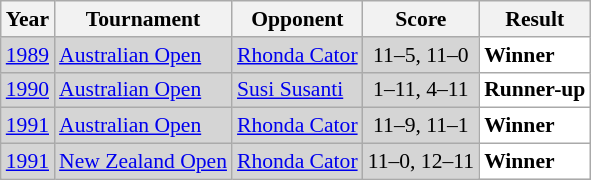<table class="sortable wikitable" style="font-size: 90%;">
<tr>
<th>Year</th>
<th>Tournament</th>
<th>Opponent</th>
<th>Score</th>
<th>Result</th>
</tr>
<tr style="background:#D5D5D5">
<td align="center"><a href='#'>1989</a></td>
<td align="left"><a href='#'>Australian Open</a></td>
<td align="left"> <a href='#'>Rhonda Cator</a></td>
<td align="center">11–5, 11–0</td>
<td style="text-align: left; background:white"> <strong>Winner</strong></td>
</tr>
<tr style="background:#D5D5D5">
<td align="center"><a href='#'>1990</a></td>
<td align="left"><a href='#'>Australian Open</a></td>
<td align="left"> <a href='#'>Susi Susanti</a></td>
<td align="center">1–11, 4–11</td>
<td style="text-align: left; background:white"> <strong>Runner-up</strong></td>
</tr>
<tr style="background:#D5D5D5">
<td align="center"><a href='#'>1991</a></td>
<td align="left"><a href='#'>Australian Open</a></td>
<td align="left"> <a href='#'>Rhonda Cator</a></td>
<td align="center">11–9, 11–1</td>
<td style="text-align: left; background:white"> <strong>Winner</strong></td>
</tr>
<tr style="background:#D5D5D5">
<td align="center"><a href='#'>1991</a></td>
<td align="left"><a href='#'>New Zealand Open</a></td>
<td align="left"> <a href='#'>Rhonda Cator</a></td>
<td align="center">11–0, 12–11</td>
<td style="text-align: left; background:white"> <strong>Winner</strong></td>
</tr>
</table>
